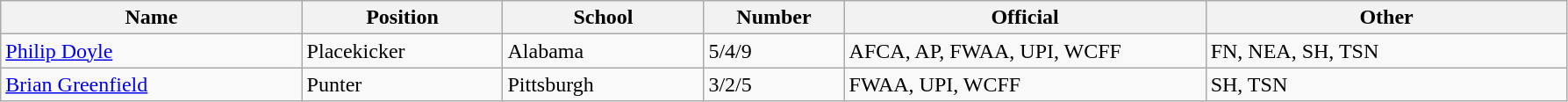<table class="wikitable sortable">
<tr>
<th bgcolor="#DDDDFF" width="15%">Name</th>
<th bgcolor="#DDDDFF" width="10%">Position</th>
<th bgcolor="#DDDDFF" width="10%">School</th>
<th bgcolor="#DDDDFF" width="7%">Number</th>
<th bgcolor="#DDDDFF" width="18%">Official</th>
<th bgcolor="#DDDDFF" width="18%">Other</th>
</tr>
<tr align="left">
<td><a href='#'>Philip Doyle</a></td>
<td>Placekicker</td>
<td>Alabama</td>
<td>5/4/9</td>
<td>AFCA, AP, FWAA, UPI, WCFF</td>
<td>FN, NEA, SH, TSN</td>
</tr>
<tr align="left">
<td><a href='#'>Brian Greenfield</a></td>
<td>Punter</td>
<td>Pittsburgh</td>
<td>3/2/5</td>
<td>FWAA, UPI, WCFF</td>
<td>SH, TSN</td>
</tr>
</table>
